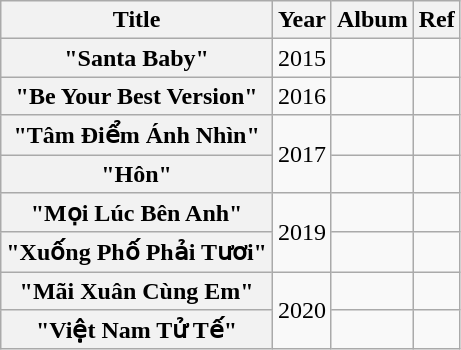<table class="wikitable plainrowheaders" style="text-align:center;">
<tr>
<th>Title</th>
<th>Year</th>
<th>Album</th>
<th>Ref</th>
</tr>
<tr>
<th scope="row">"Santa Baby"</th>
<td>2015</td>
<td></td>
<td></td>
</tr>
<tr>
<th scope="row">"Be Your Best Version"</th>
<td>2016</td>
<td></td>
<td></td>
</tr>
<tr>
<th scope="row">"Tâm Điểm Ánh Nhìn" </th>
<td rowspan="2">2017</td>
<td></td>
<td></td>
</tr>
<tr>
<th scope="row">"Hôn" </th>
<td></td>
<td></td>
</tr>
<tr>
<th scope="row">"Mọi Lúc Bên Anh"</th>
<td rowspan="2">2019</td>
<td></td>
<td></td>
</tr>
<tr>
<th scope="row">"Xuống Phố Phải Tươi"</th>
<td></td>
<td></td>
</tr>
<tr>
<th scope="row">"Mãi Xuân Cùng Em"</th>
<td rowspan="2">2020</td>
<td></td>
<td></td>
</tr>
<tr>
<th scope="row">"Việt Nam Tử Tế" </th>
<td></td>
<td><br></td>
</tr>
</table>
